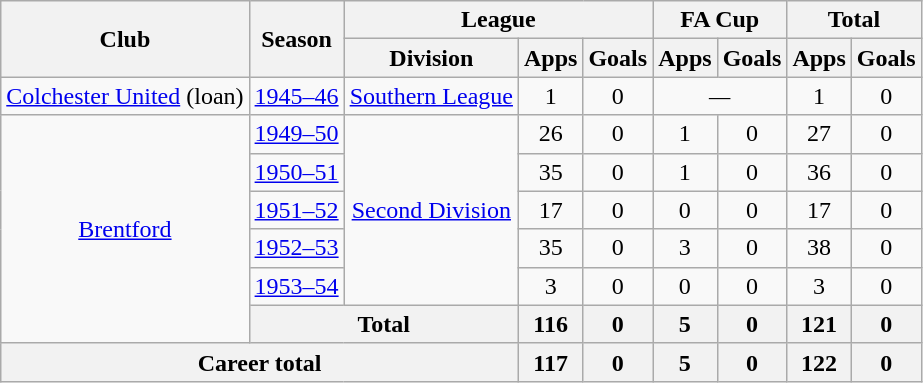<table class="wikitable" style="text-align: center;">
<tr>
<th rowspan="2">Club</th>
<th rowspan="2">Season</th>
<th colspan="3">League</th>
<th colspan="2">FA Cup</th>
<th colspan="2">Total</th>
</tr>
<tr>
<th>Division</th>
<th>Apps</th>
<th>Goals</th>
<th>Apps</th>
<th>Goals</th>
<th>Apps</th>
<th>Goals</th>
</tr>
<tr>
<td><a href='#'>Colchester United</a> (loan)</td>
<td><a href='#'>1945–46</a></td>
<td><a href='#'>Southern League</a></td>
<td>1</td>
<td>0</td>
<td colspan="2"><em>—</em></td>
<td>1</td>
<td>0</td>
</tr>
<tr>
<td rowspan="6"><a href='#'>Brentford</a></td>
<td><a href='#'>1949–50</a></td>
<td rowspan="5"><a href='#'>Second Division</a></td>
<td>26</td>
<td>0</td>
<td>1</td>
<td>0</td>
<td>27</td>
<td>0</td>
</tr>
<tr>
<td><a href='#'>1950–51</a></td>
<td>35</td>
<td>0</td>
<td>1</td>
<td>0</td>
<td>36</td>
<td>0</td>
</tr>
<tr>
<td><a href='#'>1951–52</a></td>
<td>17</td>
<td>0</td>
<td>0</td>
<td>0</td>
<td>17</td>
<td>0</td>
</tr>
<tr>
<td><a href='#'>1952–53</a></td>
<td>35</td>
<td>0</td>
<td>3</td>
<td>0</td>
<td>38</td>
<td>0</td>
</tr>
<tr>
<td><a href='#'>1953–54</a></td>
<td>3</td>
<td>0</td>
<td>0</td>
<td>0</td>
<td>3</td>
<td>0</td>
</tr>
<tr>
<th colspan="2">Total</th>
<th>116</th>
<th>0</th>
<th>5</th>
<th>0</th>
<th>121</th>
<th>0</th>
</tr>
<tr>
<th colspan="3">Career total</th>
<th>117</th>
<th>0</th>
<th>5</th>
<th>0</th>
<th>122</th>
<th>0</th>
</tr>
</table>
